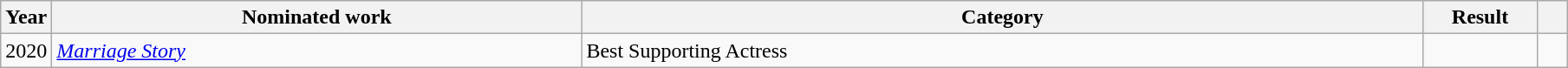<table class="wikitable sortable">
<tr>
<th scope="col" style="width:1em;">Year</th>
<th scope="col" style="width:25em;">Nominated work</th>
<th scope="col" style="width:40em;">Category</th>
<th scope="col" style="width:5em;">Result</th>
<th scope="col" style="width:1em;"class="unsortable"></th>
</tr>
<tr>
<td>2020</td>
<td><em><a href='#'>Marriage Story</a></em></td>
<td>Best Supporting Actress</td>
<td></td>
<td></td>
</tr>
</table>
